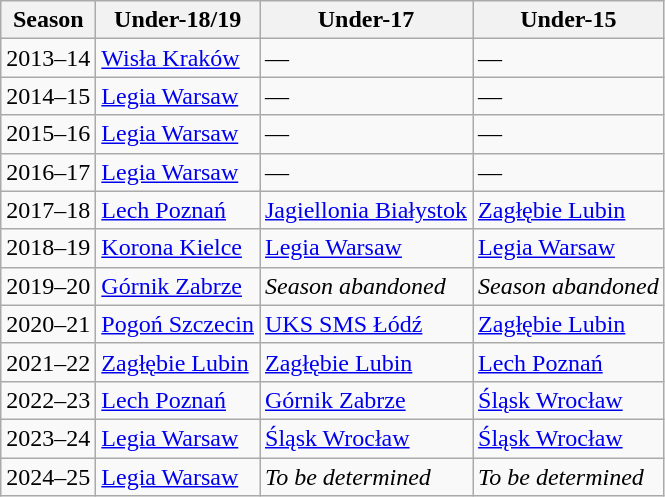<table class="wikitable sortable">
<tr>
<th>Season</th>
<th>Under-18/19</th>
<th>Under-17</th>
<th>Under-15</th>
</tr>
<tr>
<td>2013–14</td>
<td><a href='#'>Wisła Kraków</a></td>
<td>—</td>
<td>—</td>
</tr>
<tr>
<td>2014–15</td>
<td><a href='#'>Legia Warsaw</a></td>
<td>—</td>
<td>—</td>
</tr>
<tr>
<td>2015–16</td>
<td><a href='#'>Legia Warsaw</a></td>
<td>—</td>
<td>—</td>
</tr>
<tr>
<td>2016–17</td>
<td><a href='#'>Legia Warsaw</a></td>
<td>—</td>
<td>—</td>
</tr>
<tr>
<td>2017–18</td>
<td><a href='#'>Lech Poznań</a></td>
<td><a href='#'>Jagiellonia Białystok</a></td>
<td><a href='#'>Zagłębie Lubin</a></td>
</tr>
<tr>
<td>2018–19</td>
<td><a href='#'>Korona Kielce</a></td>
<td><a href='#'>Legia Warsaw</a></td>
<td><a href='#'>Legia Warsaw</a></td>
</tr>
<tr>
<td>2019–20</td>
<td><a href='#'>Górnik Zabrze</a></td>
<td><em>Season abandoned</em></td>
<td><em>Season abandoned</em></td>
</tr>
<tr>
<td>2020–21</td>
<td><a href='#'>Pogoń Szczecin</a></td>
<td><a href='#'>UKS SMS Łódź</a></td>
<td><a href='#'>Zagłębie Lubin</a></td>
</tr>
<tr>
<td>2021–22</td>
<td><a href='#'>Zagłębie Lubin</a></td>
<td><a href='#'>Zagłębie Lubin</a></td>
<td><a href='#'>Lech Poznań</a></td>
</tr>
<tr>
<td>2022–23</td>
<td><a href='#'>Lech Poznań</a></td>
<td><a href='#'>Górnik Zabrze</a></td>
<td><a href='#'>Śląsk Wrocław</a></td>
</tr>
<tr>
<td>2023–24</td>
<td><a href='#'>Legia Warsaw</a></td>
<td><a href='#'>Śląsk Wrocław</a></td>
<td><a href='#'>Śląsk Wrocław</a></td>
</tr>
<tr>
<td>2024–25</td>
<td><a href='#'>Legia Warsaw</a></td>
<td><em>To be determined</em></td>
<td><em>To be determined</em></td>
</tr>
</table>
